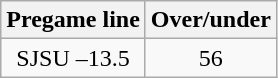<table class="wikitable">
<tr align="center">
<th style=>Pregame line</th>
<th style=>Over/under</th>
</tr>
<tr align="center">
<td>SJSU –13.5</td>
<td>56</td>
</tr>
</table>
